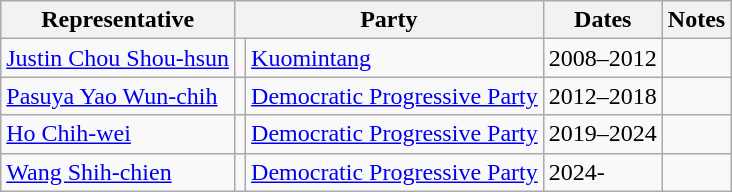<table class=wikitable>
<tr valign=bottom>
<th>Representative</th>
<th colspan="2">Party</th>
<th>Dates</th>
<th>Notes</th>
</tr>
<tr>
<td><a href='#'>Justin Chou Shou-hsun</a></td>
<td bgcolor=></td>
<td><a href='#'>Kuomintang</a></td>
<td>2008–2012</td>
<td></td>
</tr>
<tr>
<td><a href='#'>Pasuya Yao Wun-chih</a></td>
<td bgcolor=></td>
<td><a href='#'>Democratic Progressive Party</a></td>
<td>2012–2018</td>
<td></td>
</tr>
<tr>
<td><a href='#'>Ho Chih-wei</a></td>
<td bgcolor=></td>
<td><a href='#'>Democratic Progressive Party</a></td>
<td>2019–2024</td>
<td></td>
</tr>
<tr>
<td><a href='#'>Wang Shih-chien</a></td>
<td bgcolor=></td>
<td><a href='#'>Democratic Progressive Party</a></td>
<td>2024-</td>
<td></td>
</tr>
</table>
